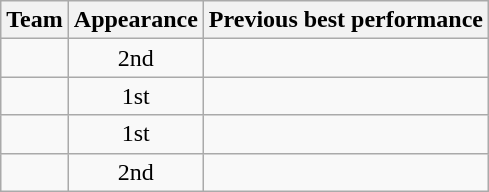<table class="wikitable sortable">
<tr>
<th>Team</th>
<th data-sort-type="number">Appearance</th>
<th>Previous best performance</th>
</tr>
<tr>
<td></td>
<td style="text-align:center">2nd</td>
<td></td>
</tr>
<tr>
<td></td>
<td style="text-align:center">1st</td>
<td></td>
</tr>
<tr>
<td></td>
<td style="text-align:center">1st</td>
<td></td>
</tr>
<tr>
<td></td>
<td style="text-align:center">2nd</td>
<td></td>
</tr>
</table>
